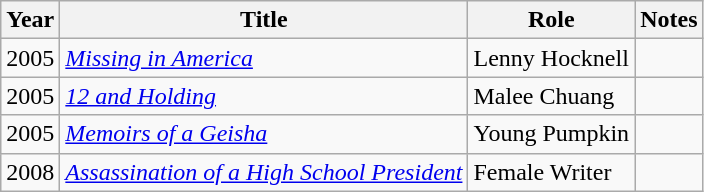<table class="wikitable">
<tr>
<th>Year</th>
<th>Title</th>
<th>Role</th>
<th>Notes</th>
</tr>
<tr>
<td>2005</td>
<td><em><a href='#'>Missing in America</a></em></td>
<td>Lenny Hocknell</td>
<td></td>
</tr>
<tr>
<td>2005</td>
<td><em><a href='#'>12 and Holding</a></em></td>
<td>Malee Chuang</td>
<td></td>
</tr>
<tr>
<td>2005</td>
<td><em><a href='#'>Memoirs of a Geisha</a></em></td>
<td>Young Pumpkin</td>
<td></td>
</tr>
<tr>
<td>2008</td>
<td><em><a href='#'>Assassination of a High School President</a></em></td>
<td>Female Writer</td>
<td></td>
</tr>
</table>
